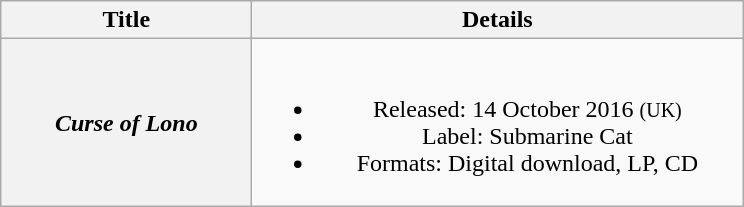<table class="wikitable plainrowheaders" style="text-align:center">
<tr>
<th scope="col" style="width:10em">Title</th>
<th scope="col" style="width:20em">Details</th>
</tr>
<tr>
<th scope="row"><em>Curse of Lono</em></th>
<td><br><ul><li>Released: 14 October 2016 <small>(UK)</small></li><li>Label: Submarine Cat</li><li>Formats: Digital download, LP, CD</li></ul></td>
</tr>
</table>
